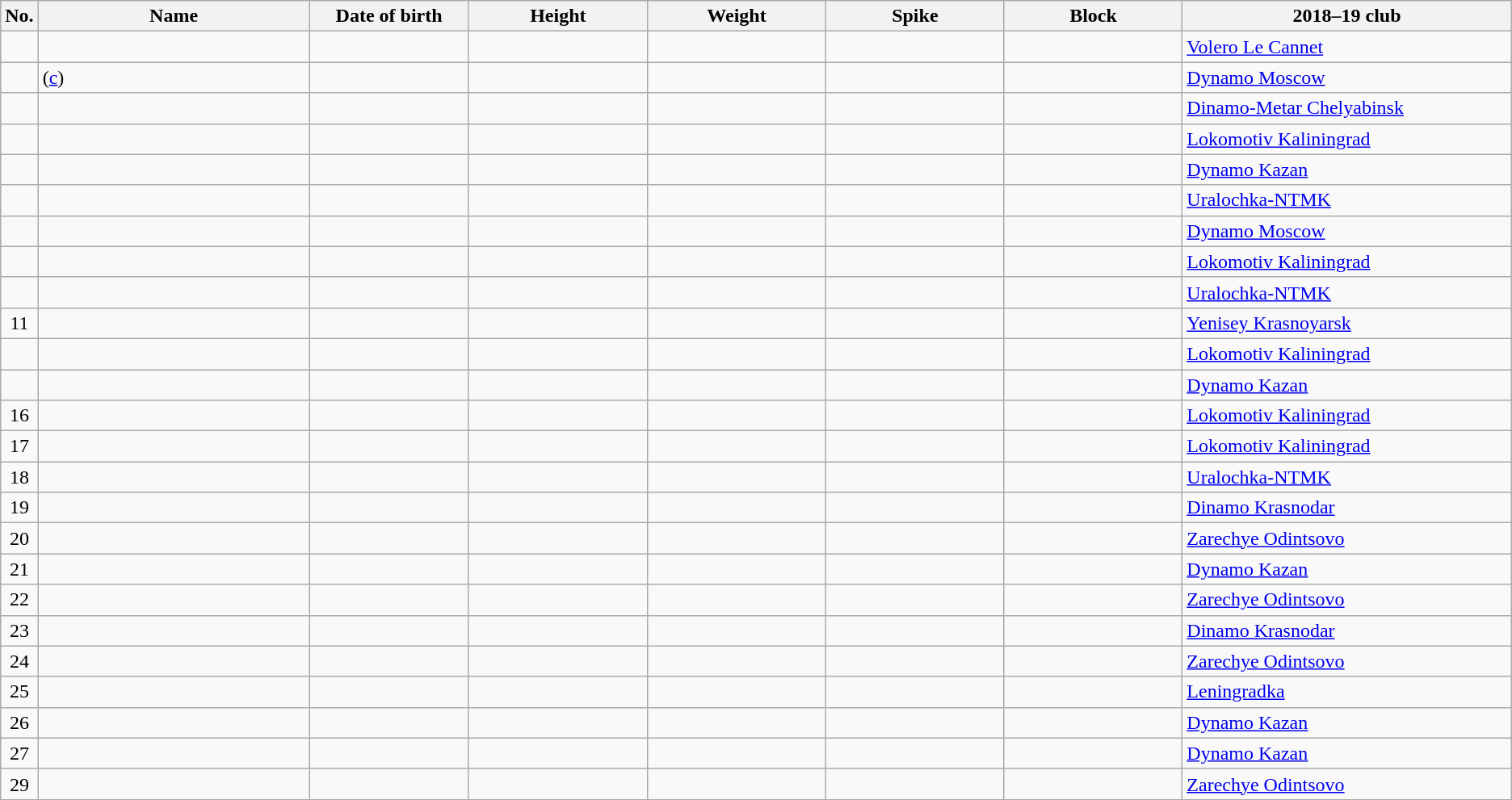<table class="wikitable sortable" style="font-size:100%; text-align:center;">
<tr>
<th>No.</th>
<th style="width:14em">Name</th>
<th style="width:8em">Date of birth</th>
<th style="width:9em">Height</th>
<th style="width:9em">Weight</th>
<th style="width:9em">Spike</th>
<th style="width:9em">Block</th>
<th style="width:17em">2018–19 club</th>
</tr>
<tr>
<td></td>
<td align=left></td>
<td align=right></td>
<td></td>
<td></td>
<td></td>
<td></td>
<td align=left> <a href='#'>Volero Le Cannet</a></td>
</tr>
<tr>
<td></td>
<td align=left> (<a href='#'>c</a>)</td>
<td align=right></td>
<td></td>
<td></td>
<td></td>
<td></td>
<td align=left> <a href='#'>Dynamo Moscow</a></td>
</tr>
<tr>
<td></td>
<td align=left></td>
<td align=right></td>
<td></td>
<td></td>
<td></td>
<td></td>
<td align=left> <a href='#'>Dinamo-Metar Chelyabinsk</a></td>
</tr>
<tr>
<td></td>
<td align=left></td>
<td align=right></td>
<td></td>
<td></td>
<td></td>
<td></td>
<td align=left> <a href='#'>Lokomotiv Kaliningrad</a></td>
</tr>
<tr>
<td></td>
<td align=left></td>
<td align=right></td>
<td></td>
<td></td>
<td></td>
<td></td>
<td align=left> <a href='#'>Dynamo Kazan</a></td>
</tr>
<tr>
<td></td>
<td align=left></td>
<td align=right></td>
<td></td>
<td></td>
<td></td>
<td></td>
<td align=left> <a href='#'>Uralochka-NTMK</a></td>
</tr>
<tr>
<td></td>
<td align=left></td>
<td align=right></td>
<td></td>
<td></td>
<td></td>
<td></td>
<td align=left> <a href='#'>Dynamo Moscow</a></td>
</tr>
<tr>
<td></td>
<td align=left></td>
<td align=right></td>
<td></td>
<td></td>
<td></td>
<td></td>
<td align=left> <a href='#'>Lokomotiv Kaliningrad</a></td>
</tr>
<tr>
<td></td>
<td align=left></td>
<td align=right></td>
<td></td>
<td></td>
<td></td>
<td></td>
<td align=left> <a href='#'>Uralochka-NTMK</a></td>
</tr>
<tr>
<td>11</td>
<td align=left></td>
<td align=right></td>
<td></td>
<td></td>
<td></td>
<td></td>
<td align=left> <a href='#'>Yenisey Krasnoyarsk</a></td>
</tr>
<tr>
<td></td>
<td align=left></td>
<td align=right></td>
<td></td>
<td></td>
<td></td>
<td></td>
<td align=left> <a href='#'>Lokomotiv Kaliningrad</a></td>
</tr>
<tr>
<td></td>
<td align=left></td>
<td align=right></td>
<td></td>
<td></td>
<td></td>
<td></td>
<td align=left> <a href='#'>Dynamo Kazan</a></td>
</tr>
<tr>
<td>16</td>
<td align=left></td>
<td align=right></td>
<td></td>
<td></td>
<td></td>
<td></td>
<td align=left> <a href='#'>Lokomotiv Kaliningrad</a></td>
</tr>
<tr>
<td>17</td>
<td align=left></td>
<td align=right></td>
<td></td>
<td></td>
<td></td>
<td></td>
<td align=left> <a href='#'>Lokomotiv Kaliningrad</a></td>
</tr>
<tr>
<td>18</td>
<td align=left></td>
<td align=right></td>
<td></td>
<td></td>
<td></td>
<td></td>
<td align=left> <a href='#'>Uralochka-NTMK</a></td>
</tr>
<tr>
<td>19</td>
<td align=left></td>
<td align=right></td>
<td></td>
<td></td>
<td></td>
<td></td>
<td align=left> <a href='#'>Dinamo Krasnodar</a></td>
</tr>
<tr>
<td>20</td>
<td align=left></td>
<td align=right></td>
<td></td>
<td></td>
<td></td>
<td></td>
<td align=left> <a href='#'>Zarechye Odintsovo</a></td>
</tr>
<tr>
<td>21</td>
<td align=left></td>
<td align=right></td>
<td></td>
<td></td>
<td></td>
<td></td>
<td align=left> <a href='#'>Dynamo Kazan</a></td>
</tr>
<tr>
<td>22</td>
<td align=left></td>
<td align=right></td>
<td></td>
<td></td>
<td></td>
<td></td>
<td align=left> <a href='#'>Zarechye Odintsovo</a></td>
</tr>
<tr>
<td>23</td>
<td align=left></td>
<td align=right></td>
<td></td>
<td></td>
<td></td>
<td></td>
<td align=left> <a href='#'>Dinamo Krasnodar</a></td>
</tr>
<tr>
<td>24</td>
<td align=left></td>
<td align=right></td>
<td></td>
<td></td>
<td></td>
<td></td>
<td align=left> <a href='#'>Zarechye Odintsovo</a></td>
</tr>
<tr>
<td>25</td>
<td align=left></td>
<td align=right></td>
<td></td>
<td></td>
<td></td>
<td></td>
<td align=left> <a href='#'>Leningradka</a></td>
</tr>
<tr>
<td>26</td>
<td align=left></td>
<td align=right></td>
<td></td>
<td></td>
<td></td>
<td></td>
<td align=left> <a href='#'>Dynamo Kazan</a></td>
</tr>
<tr>
<td>27</td>
<td align=left></td>
<td align=right></td>
<td></td>
<td></td>
<td></td>
<td></td>
<td align=left> <a href='#'>Dynamo Kazan</a></td>
</tr>
<tr>
<td>29</td>
<td align=left></td>
<td align=right></td>
<td></td>
<td></td>
<td></td>
<td></td>
<td align=left> <a href='#'>Zarechye Odintsovo</a></td>
</tr>
</table>
